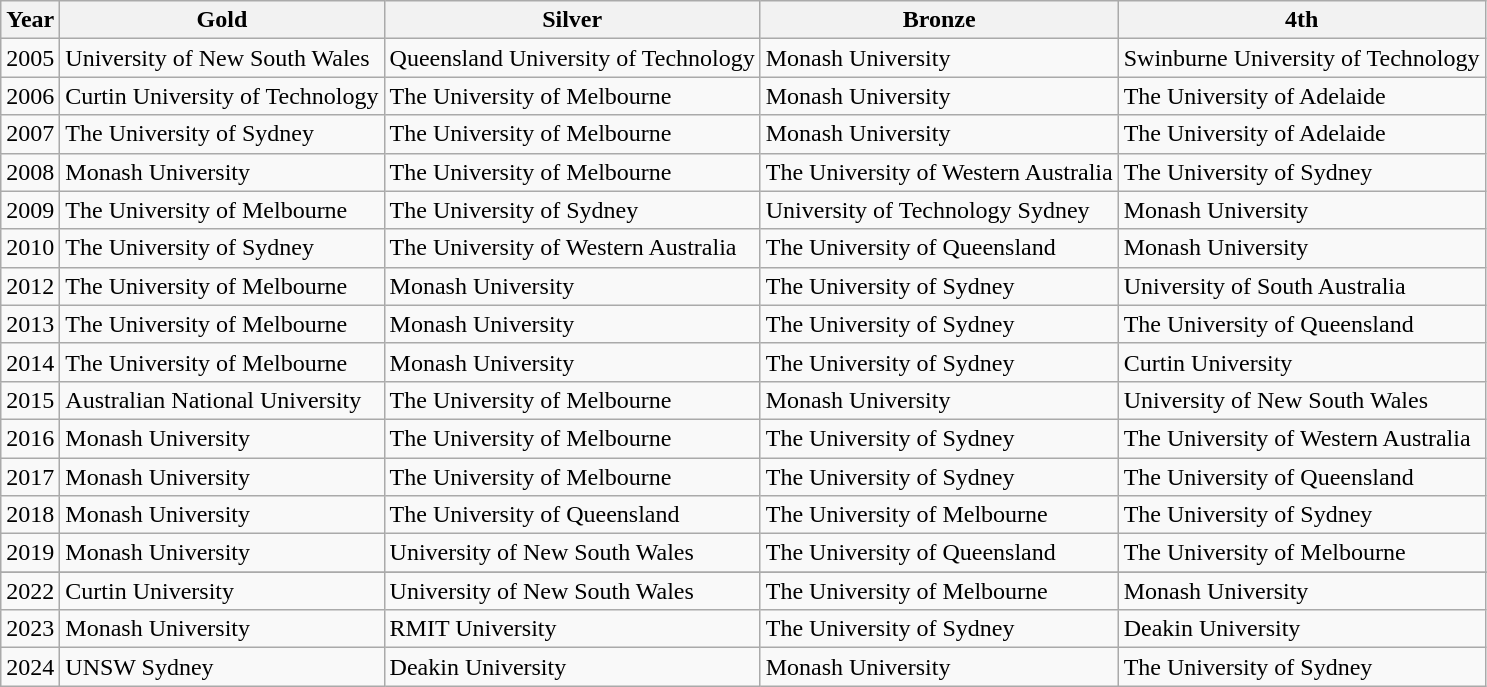<table class="wikitable">
<tr>
<th>Year</th>
<th>Gold</th>
<th>Silver</th>
<th>Bronze</th>
<th>4th</th>
</tr>
<tr>
<td>2005</td>
<td>University of New South Wales</td>
<td>Queensland University of Technology</td>
<td>Monash University</td>
<td>Swinburne University of Technology</td>
</tr>
<tr>
<td>2006</td>
<td>Curtin University of Technology</td>
<td>The University of Melbourne</td>
<td>Monash University</td>
<td>The University of Adelaide</td>
</tr>
<tr>
<td>2007</td>
<td>The University of Sydney</td>
<td>The University of Melbourne</td>
<td>Monash University</td>
<td>The University of Adelaide</td>
</tr>
<tr>
<td>2008</td>
<td>Monash University</td>
<td>The University of Melbourne</td>
<td>The University of Western Australia</td>
<td>The University of Sydney</td>
</tr>
<tr>
<td>2009</td>
<td>The University of Melbourne</td>
<td>The University of Sydney</td>
<td>University of Technology Sydney</td>
<td>Monash University</td>
</tr>
<tr>
<td>2010</td>
<td>The University of Sydney</td>
<td>The University of Western Australia</td>
<td>The University of Queensland</td>
<td>Monash University</td>
</tr>
<tr>
<td>2012</td>
<td>The University of Melbourne</td>
<td>Monash University</td>
<td>The University of Sydney</td>
<td>University of South Australia</td>
</tr>
<tr>
<td>2013</td>
<td>The University of Melbourne</td>
<td>Monash University</td>
<td>The University of Sydney</td>
<td>The University of Queensland</td>
</tr>
<tr>
<td>2014</td>
<td>The University of Melbourne</td>
<td>Monash University</td>
<td>The University of Sydney</td>
<td>Curtin University</td>
</tr>
<tr>
<td>2015</td>
<td>Australian National University</td>
<td>The University of Melbourne</td>
<td>Monash University</td>
<td>University of New South Wales</td>
</tr>
<tr>
<td>2016</td>
<td>Monash University</td>
<td>The University of Melbourne</td>
<td>The University of Sydney</td>
<td>The University of Western Australia</td>
</tr>
<tr>
<td>2017</td>
<td>Monash University</td>
<td>The University of Melbourne</td>
<td>The University of Sydney</td>
<td>The University of Queensland</td>
</tr>
<tr>
<td>2018</td>
<td>Monash University</td>
<td>The University of Queensland</td>
<td>The University of Melbourne</td>
<td>The University of Sydney</td>
</tr>
<tr>
<td>2019</td>
<td>Monash University</td>
<td>University of New South Wales</td>
<td>The University of Queensland</td>
<td>The University of Melbourne</td>
</tr>
<tr>
</tr>
<tr>
<td>2022</td>
<td>Curtin University</td>
<td>University of New South Wales</td>
<td>The University of Melbourne</td>
<td>Monash University</td>
</tr>
<tr>
<td>2023</td>
<td>Monash University</td>
<td>RMIT University</td>
<td>The University of Sydney</td>
<td>Deakin University</td>
</tr>
<tr>
<td>2024</td>
<td>UNSW Sydney</td>
<td>Deakin University</td>
<td>Monash University</td>
<td>The University of Sydney</td>
</tr>
</table>
